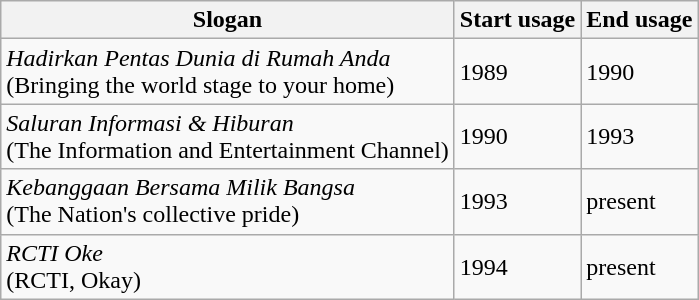<table class="wikitable">
<tr>
<th>Slogan</th>
<th>Start usage</th>
<th>End usage</th>
</tr>
<tr>
<td><em>Hadirkan Pentas Dunia di Rumah Anda</em><br>(Bringing the world stage to your home)</td>
<td>1989</td>
<td>1990</td>
</tr>
<tr>
<td><em>Saluran Informasi & Hiburan</em><br>(The Information and Entertainment Channel)</td>
<td>1990</td>
<td>1993</td>
</tr>
<tr>
<td><em>Kebanggaan Bersama Milik Bangsa</em><br>(The Nation's collective pride)</td>
<td>1993</td>
<td>present</td>
</tr>
<tr>
<td><em>RCTI Oke</em><br>(RCTI, Okay)</td>
<td>1994</td>
<td>present</td>
</tr>
</table>
